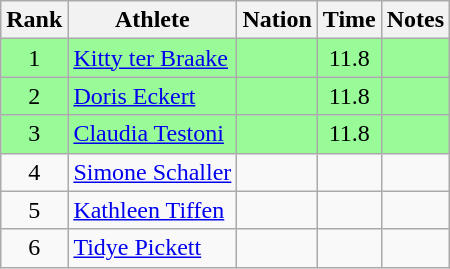<table class="wikitable sortable" style="text-align:center">
<tr>
<th>Rank</th>
<th>Athlete</th>
<th>Nation</th>
<th>Time</th>
<th>Notes</th>
</tr>
<tr bgcolor=palegreen>
<td>1</td>
<td align=left><a href='#'>Kitty ter Braake</a></td>
<td align=left></td>
<td>11.8</td>
<td></td>
</tr>
<tr bgcolor=palegreen>
<td>2</td>
<td align=left><a href='#'>Doris Eckert</a></td>
<td align=left></td>
<td>11.8</td>
<td></td>
</tr>
<tr bgcolor=palegreen>
<td>3</td>
<td align=left><a href='#'>Claudia Testoni</a></td>
<td align="left"></td>
<td>11.8</td>
<td></td>
</tr>
<tr>
<td>4</td>
<td align=left><a href='#'>Simone Schaller</a></td>
<td align=left></td>
<td></td>
<td></td>
</tr>
<tr>
<td>5</td>
<td align=left><a href='#'>Kathleen Tiffen</a></td>
<td align=left></td>
<td></td>
<td></td>
</tr>
<tr>
<td>6</td>
<td align=left><a href='#'>Tidye Pickett</a></td>
<td align=left></td>
<td></td>
<td></td>
</tr>
</table>
